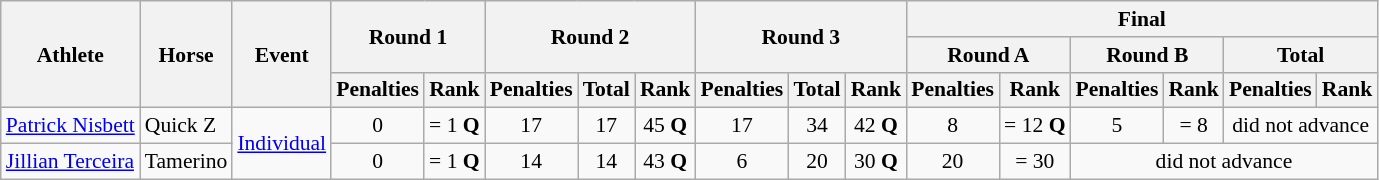<table class=wikitable style="font-size:90%">
<tr>
<th rowspan="3">Athlete</th>
<th rowspan="3">Horse</th>
<th rowspan="3">Event</th>
<th colspan="2" rowspan="2">Round 1</th>
<th colspan="3" rowspan="2">Round 2</th>
<th colspan="3" rowspan="2">Round 3</th>
<th colspan="6">Final</th>
</tr>
<tr>
<th colspan="2">Round A</th>
<th colspan="2">Round B</th>
<th colspan="2">Total</th>
</tr>
<tr>
<th>Penalties</th>
<th>Rank</th>
<th>Penalties</th>
<th>Total</th>
<th>Rank</th>
<th>Penalties</th>
<th>Total</th>
<th>Rank</th>
<th>Penalties</th>
<th>Rank</th>
<th>Penalties</th>
<th>Rank</th>
<th>Penalties</th>
<th>Rank</th>
</tr>
<tr>
<td><a href='#'>Patrick Nisbett</a></td>
<td>Quick Z</td>
<td rowspan=2><a href='#'>Individual</a></td>
<td align="center">0</td>
<td align="center">= 1 <strong>Q</strong></td>
<td align="center">17</td>
<td align="center">17</td>
<td align="center">45 <strong>Q</strong></td>
<td align="center">17</td>
<td align="center">34</td>
<td align="center">42 <strong>Q</strong></td>
<td align="center">8</td>
<td align="center">= 12 <strong>Q</strong></td>
<td align="center">5</td>
<td align="center">= 8</td>
<td align="center" colspan=2>did not advance</td>
</tr>
<tr>
<td><a href='#'>Jillian Terceira</a></td>
<td>Tamerino</td>
<td align="center">0</td>
<td align="center">= 1 <strong>Q</strong></td>
<td align="center">14</td>
<td align="center">14</td>
<td align="center">43 <strong>Q</strong></td>
<td align="center">6</td>
<td align="center">20</td>
<td align="center">30 <strong>Q</strong></td>
<td align="center">20</td>
<td align="center">= 30</td>
<td align="center" colspan=4>did not advance</td>
</tr>
</table>
